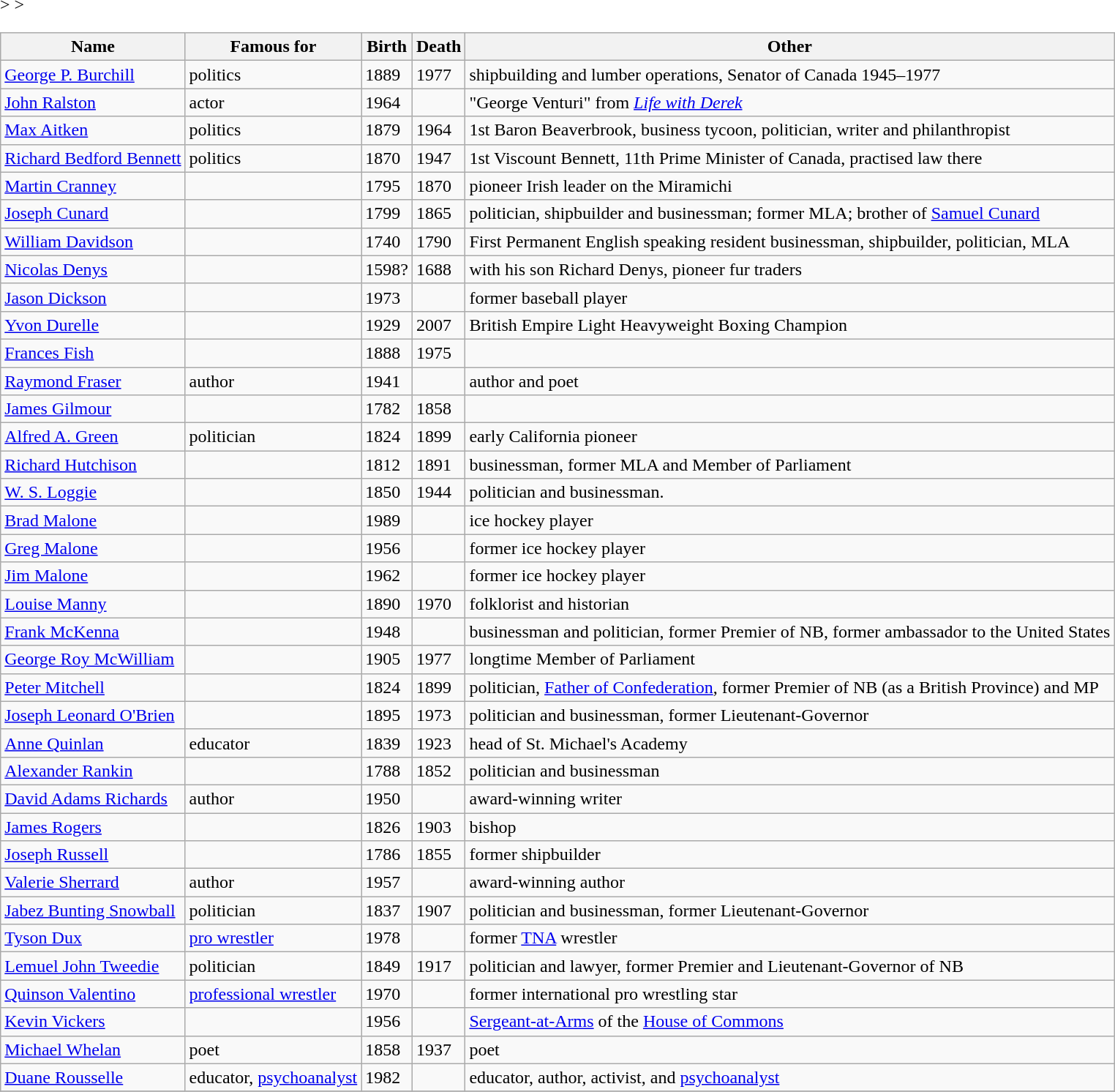<table class="wikitable sortable"<onlyinclude>>
<tr>
<th>Name</th>
<th>Famous for</th>
<th>Birth</th>
<th>Death</th>
<th>Other</th>
</tr>
<tr>
<td><a href='#'>George P. Burchill</a></td>
<td>politics</td>
<td>1889</td>
<td>1977</td>
<td>shipbuilding and lumber operations, Senator of Canada 1945–1977</td>
</tr>
<tr>
<td><a href='#'>John Ralston</a></td>
<td>actor</td>
<td>1964</td>
<td></td>
<td>"George Venturi" from <em><a href='#'>Life with Derek</a></em></td>
</tr>
<tr>
<td><a href='#'>Max Aitken</a></td>
<td>politics</td>
<td>1879</td>
<td>1964</td>
<td>1st Baron Beaverbrook, business tycoon, politician, writer and philanthropist</td>
</tr>
<tr>
<td><a href='#'>Richard Bedford Bennett</a></td>
<td>politics</td>
<td>1870</td>
<td>1947</td>
<td>1st Viscount Bennett, 11th Prime Minister of Canada, practised law there</td>
</tr>
<tr>
<td><a href='#'>Martin Cranney</a></td>
<td></td>
<td>1795</td>
<td>1870</td>
<td>pioneer Irish leader on the Miramichi</td>
</tr>
<tr>
<td><a href='#'>Joseph Cunard</a></td>
<td></td>
<td>1799</td>
<td>1865</td>
<td>politician, shipbuilder and businessman; former MLA; brother of <a href='#'>Samuel Cunard</a></td>
</tr>
<tr>
<td><a href='#'>William Davidson</a></td>
<td></td>
<td>1740</td>
<td>1790</td>
<td>First Permanent English speaking resident businessman, shipbuilder, politician, MLA</td>
</tr>
<tr>
<td><a href='#'>Nicolas Denys</a></td>
<td></td>
<td>1598?</td>
<td>1688</td>
<td>with his son Richard Denys, pioneer fur traders</td>
</tr>
<tr>
<td><a href='#'>Jason Dickson</a></td>
<td></td>
<td>1973</td>
<td></td>
<td>former baseball player</td>
</tr>
<tr>
<td><a href='#'>Yvon Durelle</a></td>
<td></td>
<td>1929</td>
<td>2007</td>
<td>British Empire Light Heavyweight Boxing Champion</td>
</tr>
<tr>
<td><a href='#'>Frances Fish</a></td>
<td></td>
<td>1888</td>
<td>1975</td>
<td></td>
</tr>
<tr>
<td><a href='#'>Raymond Fraser</a></td>
<td>author</td>
<td>1941</td>
<td></td>
<td>author and poet</td>
</tr>
<tr>
<td><a href='#'>James Gilmour</a></td>
<td></td>
<td>1782</td>
<td>1858</td>
<td></td>
</tr>
<tr>
<td><a href='#'>Alfred A. Green</a></td>
<td>politician</td>
<td>1824</td>
<td>1899</td>
<td>early California pioneer</td>
</tr>
<tr>
<td><a href='#'>Richard Hutchison</a></td>
<td></td>
<td>1812</td>
<td>1891</td>
<td>businessman, former MLA and Member of Parliament</td>
</tr>
<tr>
<td><a href='#'>W. S. Loggie</a></td>
<td></td>
<td>1850</td>
<td>1944</td>
<td>politician and businessman.</td>
</tr>
<tr>
<td><a href='#'>Brad Malone</a></td>
<td></td>
<td>1989</td>
<td></td>
<td>ice hockey player</td>
</tr>
<tr>
<td><a href='#'>Greg Malone</a></td>
<td></td>
<td>1956</td>
<td></td>
<td>former ice hockey player</td>
</tr>
<tr>
<td><a href='#'>Jim Malone</a></td>
<td></td>
<td>1962</td>
<td></td>
<td>former ice hockey player</td>
</tr>
<tr>
<td><a href='#'>Louise Manny</a></td>
<td></td>
<td>1890</td>
<td>1970</td>
<td>folklorist and historian</td>
</tr>
<tr>
<td><a href='#'>Frank McKenna</a></td>
<td></td>
<td>1948</td>
<td></td>
<td>businessman and politician, former Premier of NB, former ambassador to the United States</td>
</tr>
<tr>
<td><a href='#'>George Roy McWilliam</a></td>
<td></td>
<td>1905</td>
<td>1977</td>
<td>longtime Member of Parliament</td>
</tr>
<tr>
<td><a href='#'>Peter Mitchell</a></td>
<td></td>
<td>1824</td>
<td>1899</td>
<td>politician, <a href='#'>Father of Confederation</a>, former Premier of NB (as a British Province) and MP</td>
</tr>
<tr>
<td><a href='#'>Joseph Leonard O'Brien</a></td>
<td></td>
<td>1895</td>
<td>1973</td>
<td>politician and businessman, former Lieutenant-Governor</td>
</tr>
<tr>
<td><a href='#'>Anne Quinlan</a></td>
<td>educator</td>
<td>1839</td>
<td>1923</td>
<td>head of St. Michael's Academy</td>
</tr>
<tr>
<td><a href='#'>Alexander Rankin</a></td>
<td></td>
<td>1788</td>
<td>1852</td>
<td>politician and businessman</td>
</tr>
<tr>
<td><a href='#'>David Adams Richards</a></td>
<td>author</td>
<td>1950</td>
<td></td>
<td>award-winning writer</td>
</tr>
<tr>
<td><a href='#'>James Rogers</a></td>
<td></td>
<td>1826</td>
<td>1903</td>
<td>bishop</td>
</tr>
<tr>
<td><a href='#'>Joseph Russell</a></td>
<td></td>
<td>1786</td>
<td>1855</td>
<td>former shipbuilder</td>
</tr>
<tr>
<td><a href='#'>Valerie Sherrard</a></td>
<td>author</td>
<td>1957</td>
<td></td>
<td>award-winning author</td>
</tr>
<tr>
<td><a href='#'>Jabez Bunting Snowball</a></td>
<td>politician</td>
<td>1837</td>
<td>1907</td>
<td>politician and businessman, former Lieutenant-Governor</td>
</tr>
<tr>
<td><a href='#'>Tyson Dux</a></td>
<td><a href='#'>pro wrestler</a></td>
<td>1978</td>
<td></td>
<td>former <a href='#'>TNA</a> wrestler</td>
</tr>
<tr>
<td><a href='#'>Lemuel John Tweedie</a></td>
<td>politician</td>
<td>1849</td>
<td>1917</td>
<td>politician and lawyer, former Premier and Lieutenant-Governor of NB</td>
</tr>
<tr>
<td><a href='#'>Quinson Valentino</a></td>
<td><a href='#'>professional wrestler</a></td>
<td>1970</td>
<td></td>
<td>former international pro wrestling star</td>
</tr>
<tr>
<td><a href='#'>Kevin Vickers</a></td>
<td></td>
<td>1956</td>
<td></td>
<td><a href='#'>Sergeant-at-Arms</a> of the <a href='#'>House of Commons</a></td>
</tr>
<tr>
<td><a href='#'>Michael Whelan</a></td>
<td>poet</td>
<td>1858</td>
<td>1937</td>
<td>poet</td>
</tr>
<tr>
<td><a href='#'>Duane Rousselle</a></td>
<td>educator, <a href='#'>psychoanalyst</a></td>
<td>1982</td>
<td></td>
<td>educator, author, activist, and <a href='#'>psychoanalyst</a></td>
</tr>
<tr </onlyinclude>>
</tr>
</table>
